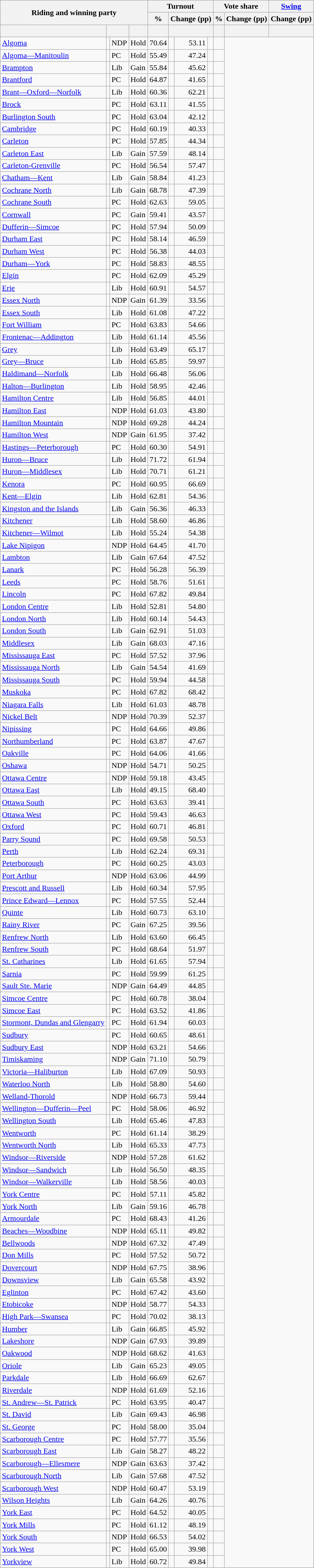<table class="wikitable sortable" style="text-align:right">
<tr>
<th rowspan="2" colspan="4">Riding and winning party</th>
<th colspan="4">Turnout</th>
<th colspan="4">Vote share</th>
<th colspan="3"><a href='#'>Swing</a></th>
</tr>
<tr>
<th>%</th>
<th colspan="3">Change (pp)</th>
<th>%</th>
<th colspan="3">Change (pp)</th>
<th colspan="3">Change (pp)</th>
</tr>
<tr>
<th> </th>
<th colspan="2"></th>
<th></th>
<th></th>
<th colspan="3"></th>
<th></th>
<th colspan="3"></th>
<th colspan="3"></th>
</tr>
<tr>
<td style="text-align:left;"><a href='#'>Algoma</a></td>
<td></td>
<td style="text-align:left;">NDP</td>
<td style="text-align:left;">Hold</td>
<td>70.64</td>
<td></td>
<td>53.11</td>
<td></td>
<td></td>
</tr>
<tr>
<td style="text-align:left;"><a href='#'>Algoma—Manitoulin</a></td>
<td></td>
<td style="text-align:left;">PC</td>
<td style="text-align:left;">Hold</td>
<td>55.49</td>
<td></td>
<td>47.24</td>
<td></td>
<td></td>
</tr>
<tr>
<td style="text-align:left;"><a href='#'>Brampton</a></td>
<td></td>
<td style="text-align:left;">Lib</td>
<td style="text-align:left;">Gain</td>
<td>55.84</td>
<td></td>
<td>45.62</td>
<td></td>
<td></td>
</tr>
<tr>
<td style="text-align:left;"><a href='#'>Brantford</a></td>
<td></td>
<td style="text-align:left;">PC</td>
<td style="text-align:left;">Hold</td>
<td>64.87</td>
<td></td>
<td>41.65</td>
<td></td>
<td></td>
</tr>
<tr>
<td style="text-align:left;"><a href='#'>Brant—Oxford—Norfolk</a></td>
<td></td>
<td style="text-align:left;">Lib</td>
<td style="text-align:left;">Hold</td>
<td>60.36</td>
<td></td>
<td>62.21</td>
<td></td>
<td></td>
</tr>
<tr>
<td style="text-align:left;"><a href='#'>Brock</a></td>
<td></td>
<td style="text-align:left;">PC</td>
<td style="text-align:left;">Hold</td>
<td>63.11</td>
<td></td>
<td>41.55</td>
<td></td>
<td></td>
</tr>
<tr>
<td style="text-align:left;"><a href='#'>Burlington South</a></td>
<td></td>
<td style="text-align:left;">PC</td>
<td style="text-align:left;">Hold</td>
<td>63.04</td>
<td></td>
<td>42.12</td>
<td></td>
<td></td>
</tr>
<tr>
<td style="text-align:left;"><a href='#'>Cambridge</a></td>
<td></td>
<td style="text-align:left;">PC</td>
<td style="text-align:left;">Hold</td>
<td>60.19</td>
<td></td>
<td>40.33</td>
<td></td>
<td></td>
</tr>
<tr>
<td style="text-align:left;"><a href='#'>Carleton</a></td>
<td></td>
<td style="text-align:left;">PC</td>
<td style="text-align:left;">Hold</td>
<td>57.85</td>
<td></td>
<td>44.34</td>
<td></td>
<td></td>
</tr>
<tr>
<td style="text-align:left;"><a href='#'>Carleton East</a></td>
<td></td>
<td style="text-align:left;">Lib</td>
<td style="text-align:left;">Gain</td>
<td>57.59</td>
<td></td>
<td>48.14</td>
<td></td>
<td></td>
</tr>
<tr>
<td style="text-align:left;"><a href='#'>Carleton-Grenville</a></td>
<td></td>
<td style="text-align:left;">PC</td>
<td style="text-align:left;">Hold</td>
<td>56.54</td>
<td></td>
<td>57.47</td>
<td></td>
<td></td>
</tr>
<tr>
<td style="text-align:left;"><a href='#'>Chatham—Kent</a></td>
<td></td>
<td style="text-align:left;">Lib</td>
<td style="text-align:left;">Gain</td>
<td>58.84</td>
<td></td>
<td>41.23</td>
<td></td>
<td></td>
</tr>
<tr>
<td style="text-align:left;"><a href='#'>Cochrane North</a></td>
<td></td>
<td style="text-align:left;">Lib</td>
<td style="text-align:left;">Gain</td>
<td>68.78</td>
<td></td>
<td>47.39</td>
<td></td>
<td></td>
</tr>
<tr>
<td style="text-align:left;"><a href='#'>Cochrane South</a></td>
<td></td>
<td style="text-align:left;">PC</td>
<td style="text-align:left;">Hold</td>
<td>62.63</td>
<td></td>
<td>59.05</td>
<td></td>
<td></td>
</tr>
<tr>
<td style="text-align:left;"><a href='#'>Cornwall</a></td>
<td></td>
<td style="text-align:left;">PC</td>
<td style="text-align:left;">Gain</td>
<td>59.41</td>
<td></td>
<td>43.57</td>
<td></td>
<td></td>
</tr>
<tr>
<td style="text-align:left;"><a href='#'>Dufferin—Simcoe</a></td>
<td></td>
<td style="text-align:left;">PC</td>
<td style="text-align:left;">Hold</td>
<td>57.94</td>
<td></td>
<td>50.09</td>
<td></td>
<td></td>
</tr>
<tr>
<td style="text-align:left;"><a href='#'>Durham East</a></td>
<td></td>
<td style="text-align:left;">PC</td>
<td style="text-align:left;">Hold</td>
<td>58.14</td>
<td></td>
<td>46.59</td>
<td></td>
<td></td>
</tr>
<tr>
<td style="text-align:left;"><a href='#'>Durham West</a></td>
<td></td>
<td style="text-align:left;">PC</td>
<td style="text-align:left;">Hold</td>
<td>56.38</td>
<td></td>
<td>44.03</td>
<td></td>
<td></td>
</tr>
<tr>
<td style="text-align:left;"><a href='#'>Durham—York</a></td>
<td></td>
<td style="text-align:left;">PC</td>
<td style="text-align:left;">Hold</td>
<td>58.83</td>
<td></td>
<td>48.55</td>
<td></td>
<td></td>
</tr>
<tr>
<td style="text-align:left;"><a href='#'>Elgin</a></td>
<td></td>
<td style="text-align:left;">PC</td>
<td style="text-align:left;">Hold</td>
<td>62.09</td>
<td></td>
<td>45.29</td>
<td></td>
<td></td>
</tr>
<tr>
<td style="text-align:left;"><a href='#'>Erie</a></td>
<td></td>
<td style="text-align:left;">Lib</td>
<td style="text-align:left;">Hold</td>
<td>60.91</td>
<td></td>
<td>54.57</td>
<td></td>
<td></td>
</tr>
<tr>
<td style="text-align:left;"><a href='#'>Essex North</a></td>
<td></td>
<td style="text-align:left;">NDP</td>
<td style="text-align:left;">Gain</td>
<td>61.39</td>
<td></td>
<td>33.56</td>
<td></td>
<td></td>
</tr>
<tr>
<td style="text-align:left;"><a href='#'>Essex South</a></td>
<td></td>
<td style="text-align:left;">Lib</td>
<td style="text-align:left;">Hold</td>
<td>61.08</td>
<td></td>
<td>47.22</td>
<td></td>
<td></td>
</tr>
<tr>
<td style="text-align:left;"><a href='#'>Fort William</a></td>
<td></td>
<td style="text-align:left;">PC</td>
<td style="text-align:left;">Hold</td>
<td>63.83</td>
<td></td>
<td>54.66</td>
<td></td>
<td></td>
</tr>
<tr>
<td style="text-align:left;"><a href='#'>Frontenac—Addington</a></td>
<td></td>
<td style="text-align:left;">Lib</td>
<td style="text-align:left;">Hold</td>
<td>61.14</td>
<td></td>
<td>45.56</td>
<td></td>
<td></td>
</tr>
<tr>
<td style="text-align:left;"><a href='#'>Grey</a></td>
<td></td>
<td style="text-align:left;">Lib</td>
<td style="text-align:left;">Hold</td>
<td>63.49</td>
<td></td>
<td>65.17</td>
<td></td>
<td></td>
</tr>
<tr>
<td style="text-align:left;"><a href='#'>Grey—Bruce</a></td>
<td></td>
<td style="text-align:left;">Lib</td>
<td style="text-align:left;">Hold</td>
<td>65.85</td>
<td></td>
<td>59.97</td>
<td></td>
<td></td>
</tr>
<tr>
<td style="text-align:left;"><a href='#'>Haldimand—Norfolk</a></td>
<td></td>
<td style="text-align:left;">Lib</td>
<td style="text-align:left;">Hold</td>
<td>66.48</td>
<td></td>
<td>56.06</td>
<td></td>
<td></td>
</tr>
<tr>
<td style="text-align:left;"><a href='#'>Halton—Burlington</a></td>
<td></td>
<td style="text-align:left;">Lib</td>
<td style="text-align:left;">Hold</td>
<td>58.95</td>
<td></td>
<td>42.46</td>
<td></td>
<td></td>
</tr>
<tr>
<td style="text-align:left;"><a href='#'>Hamilton Centre</a></td>
<td></td>
<td style="text-align:left;">Lib</td>
<td style="text-align:left;">Hold</td>
<td>56.85</td>
<td></td>
<td>44.01</td>
<td></td>
<td></td>
</tr>
<tr>
<td style="text-align:left;"><a href='#'>Hamilton East</a></td>
<td></td>
<td style="text-align:left;">NDP</td>
<td style="text-align:left;">Hold</td>
<td>61.03</td>
<td></td>
<td>43.80</td>
<td></td>
<td></td>
</tr>
<tr>
<td style="text-align:left;"><a href='#'>Hamilton Mountain</a></td>
<td></td>
<td style="text-align:left;">NDP</td>
<td style="text-align:left;">Hold</td>
<td>69.28</td>
<td></td>
<td>44.24</td>
<td></td>
<td></td>
</tr>
<tr>
<td style="text-align:left;"><a href='#'>Hamilton West</a></td>
<td></td>
<td style="text-align:left;">NDP</td>
<td style="text-align:left;">Gain</td>
<td>61.95</td>
<td></td>
<td>37.42</td>
<td></td>
<td></td>
</tr>
<tr>
<td style="text-align:left;"><a href='#'>Hastings—Peterborough</a></td>
<td></td>
<td style="text-align:left;">PC</td>
<td style="text-align:left;">Hold</td>
<td>60.30</td>
<td></td>
<td>54.91</td>
<td></td>
<td></td>
</tr>
<tr>
<td style="text-align:left;"><a href='#'>Huron—Bruce</a></td>
<td></td>
<td style="text-align:left;">Lib</td>
<td style="text-align:left;">Hold</td>
<td>71.72</td>
<td></td>
<td>61.94</td>
<td></td>
<td></td>
</tr>
<tr>
<td style="text-align:left;"><a href='#'>Huron—Middlesex</a></td>
<td></td>
<td style="text-align:left;">Lib</td>
<td style="text-align:left;">Hold</td>
<td>70.71</td>
<td></td>
<td>61.21</td>
<td></td>
<td></td>
</tr>
<tr>
<td style="text-align:left;"><a href='#'>Kenora</a></td>
<td></td>
<td style="text-align:left;">PC</td>
<td style="text-align:left;">Hold</td>
<td>60.95</td>
<td></td>
<td>66.69</td>
<td></td>
<td></td>
</tr>
<tr>
<td style="text-align:left;"><a href='#'>Kent—Elgin</a></td>
<td></td>
<td style="text-align:left;">Lib</td>
<td style="text-align:left;">Hold</td>
<td>62.81</td>
<td></td>
<td>54.36</td>
<td></td>
<td></td>
</tr>
<tr>
<td style="text-align:left;"><a href='#'>Kingston and the Islands</a></td>
<td></td>
<td style="text-align:left;">Lib</td>
<td style="text-align:left;">Gain</td>
<td>56.36</td>
<td></td>
<td>46.33</td>
<td></td>
<td></td>
</tr>
<tr>
<td style="text-align:left;"><a href='#'>Kitchener</a></td>
<td></td>
<td style="text-align:left;">Lib</td>
<td style="text-align:left;">Hold</td>
<td>58.60</td>
<td></td>
<td>46.86</td>
<td></td>
<td></td>
</tr>
<tr>
<td style="text-align:left;"><a href='#'>Kitchener—Wilmot</a></td>
<td></td>
<td style="text-align:left;">Lib</td>
<td style="text-align:left;">Hold</td>
<td>55.24</td>
<td></td>
<td>54.38</td>
<td></td>
<td></td>
</tr>
<tr>
<td style="text-align:left;"><a href='#'>Lake Nipigon</a></td>
<td></td>
<td style="text-align:left;">NDP</td>
<td style="text-align:left;">Hold</td>
<td>64.45</td>
<td></td>
<td>41.70</td>
<td></td>
<td></td>
</tr>
<tr>
<td style="text-align:left;"><a href='#'>Lambton</a></td>
<td></td>
<td style="text-align:left;">Lib</td>
<td style="text-align:left;">Gain</td>
<td>67.64</td>
<td></td>
<td>47.52</td>
<td></td>
<td></td>
</tr>
<tr>
<td style="text-align:left;"><a href='#'>Lanark</a></td>
<td></td>
<td style="text-align:left;">PC</td>
<td style="text-align:left;">Hold</td>
<td>56.28</td>
<td></td>
<td>56.39</td>
<td></td>
<td></td>
</tr>
<tr>
<td style="text-align:left;"><a href='#'>Leeds</a></td>
<td></td>
<td style="text-align:left;">PC</td>
<td style="text-align:left;">Hold</td>
<td>58.76</td>
<td></td>
<td>51.61</td>
<td></td>
<td></td>
</tr>
<tr>
<td style="text-align:left;"><a href='#'>Lincoln</a></td>
<td></td>
<td style="text-align:left;">PC</td>
<td style="text-align:left;">Hold</td>
<td>67.82</td>
<td></td>
<td>49.84</td>
<td></td>
<td></td>
</tr>
<tr>
<td style="text-align:left;"><a href='#'>London Centre</a></td>
<td></td>
<td style="text-align:left;">Lib</td>
<td style="text-align:left;">Hold</td>
<td>52.81</td>
<td></td>
<td>54.80</td>
<td></td>
<td></td>
</tr>
<tr>
<td style="text-align:left;"><a href='#'>London North</a></td>
<td></td>
<td style="text-align:left;">Lib</td>
<td style="text-align:left;">Hold</td>
<td>60.14</td>
<td></td>
<td>54.43</td>
<td></td>
<td></td>
</tr>
<tr>
<td style="text-align:left;"><a href='#'>London South</a></td>
<td></td>
<td style="text-align:left;">Lib</td>
<td style="text-align:left;">Gain</td>
<td>62.91</td>
<td></td>
<td>51.03</td>
<td></td>
<td></td>
</tr>
<tr>
<td style="text-align:left;"><a href='#'>Middlesex</a></td>
<td></td>
<td style="text-align:left;">Lib</td>
<td style="text-align:left;">Gain</td>
<td>68.03</td>
<td></td>
<td>47.16</td>
<td></td>
<td></td>
</tr>
<tr>
<td style="text-align:left;"><a href='#'>Mississauga East</a></td>
<td></td>
<td style="text-align:left;">PC</td>
<td style="text-align:left;">Hold</td>
<td>57.52</td>
<td></td>
<td>37.96</td>
<td></td>
<td></td>
</tr>
<tr>
<td style="text-align:left;"><a href='#'>Mississauga North</a></td>
<td></td>
<td style="text-align:left;">Lib</td>
<td style="text-align:left;">Gain</td>
<td>54.54</td>
<td></td>
<td>41.69</td>
<td></td>
<td></td>
</tr>
<tr>
<td style="text-align:left;"><a href='#'>Mississauga South</a></td>
<td></td>
<td style="text-align:left;">PC</td>
<td style="text-align:left;">Hold</td>
<td>59.94</td>
<td></td>
<td>44.58</td>
<td></td>
<td></td>
</tr>
<tr>
<td style="text-align:left;"><a href='#'>Muskoka</a></td>
<td></td>
<td style="text-align:left;">PC</td>
<td style="text-align:left;">Hold</td>
<td>67.82</td>
<td></td>
<td>68.42</td>
<td></td>
<td></td>
</tr>
<tr>
<td style="text-align:left;"><a href='#'>Niagara Falls</a></td>
<td></td>
<td style="text-align:left;">Lib</td>
<td style="text-align:left;">Hold</td>
<td>61.03</td>
<td></td>
<td>48.78</td>
<td></td>
<td></td>
</tr>
<tr>
<td style="text-align:left;"><a href='#'>Nickel Belt</a></td>
<td></td>
<td style="text-align:left;">NDP</td>
<td style="text-align:left;">Hold</td>
<td>70.39</td>
<td></td>
<td>52.37</td>
<td></td>
<td></td>
</tr>
<tr>
<td style="text-align:left;"><a href='#'>Nipissing</a></td>
<td></td>
<td style="text-align:left;">PC</td>
<td style="text-align:left;">Hold</td>
<td>64.66</td>
<td></td>
<td>49.86</td>
<td></td>
<td></td>
</tr>
<tr>
<td style="text-align:left;"><a href='#'>Northumberland</a></td>
<td></td>
<td style="text-align:left;">PC</td>
<td style="text-align:left;">Hold</td>
<td>63.87</td>
<td></td>
<td>47.67</td>
<td></td>
<td></td>
</tr>
<tr>
<td style="text-align:left;"><a href='#'>Oakville</a></td>
<td></td>
<td style="text-align:left;">PC</td>
<td style="text-align:left;">Hold</td>
<td>64.06</td>
<td></td>
<td>41.66</td>
<td></td>
<td></td>
</tr>
<tr>
<td style="text-align:left;"><a href='#'>Oshawa</a></td>
<td></td>
<td style="text-align:left;">NDP</td>
<td style="text-align:left;">Hold</td>
<td>54.71</td>
<td></td>
<td>50.25</td>
<td></td>
<td></td>
</tr>
<tr>
<td style="text-align:left;"><a href='#'>Ottawa Centre</a></td>
<td></td>
<td style="text-align:left;">NDP</td>
<td style="text-align:left;">Hold</td>
<td>59.18</td>
<td></td>
<td>43.45</td>
<td></td>
<td></td>
</tr>
<tr>
<td style="text-align:left;"><a href='#'>Ottawa East</a></td>
<td></td>
<td style="text-align:left;">Lib</td>
<td style="text-align:left;">Hold</td>
<td>49.15</td>
<td></td>
<td>68.40</td>
<td></td>
<td></td>
</tr>
<tr>
<td style="text-align:left;"><a href='#'>Ottawa South</a></td>
<td></td>
<td style="text-align:left;">PC</td>
<td style="text-align:left;">Hold</td>
<td>63.63</td>
<td></td>
<td>39.41</td>
<td></td>
<td></td>
</tr>
<tr>
<td style="text-align:left;"><a href='#'>Ottawa West</a></td>
<td></td>
<td style="text-align:left;">PC</td>
<td style="text-align:left;">Hold</td>
<td>59.43</td>
<td></td>
<td>46.63</td>
<td></td>
<td></td>
</tr>
<tr>
<td style="text-align:left;"><a href='#'>Oxford</a></td>
<td></td>
<td style="text-align:left;">PC</td>
<td style="text-align:left;">Hold</td>
<td>60.71</td>
<td></td>
<td>46.81</td>
<td></td>
<td></td>
</tr>
<tr>
<td style="text-align:left;"><a href='#'>Parry Sound</a></td>
<td></td>
<td style="text-align:left;">PC</td>
<td style="text-align:left;">Hold</td>
<td>69.58</td>
<td></td>
<td>50.53</td>
<td></td>
<td></td>
</tr>
<tr>
<td style="text-align:left;"><a href='#'>Perth</a></td>
<td></td>
<td style="text-align:left;">Lib</td>
<td style="text-align:left;">Hold</td>
<td>62.24</td>
<td></td>
<td>69.31</td>
<td></td>
<td></td>
</tr>
<tr>
<td style="text-align:left;"><a href='#'>Peterborough</a></td>
<td></td>
<td style="text-align:left;">PC</td>
<td style="text-align:left;">Hold</td>
<td>60.25</td>
<td></td>
<td>43.03</td>
<td></td>
<td></td>
</tr>
<tr>
<td style="text-align:left;"><a href='#'>Port Arthur</a></td>
<td></td>
<td style="text-align:left;">NDP</td>
<td style="text-align:left;">Hold</td>
<td>63.06</td>
<td></td>
<td>44.99</td>
<td></td>
<td></td>
</tr>
<tr>
<td style="text-align:left;"><a href='#'>Prescott and Russell</a></td>
<td></td>
<td style="text-align:left;">Lib</td>
<td style="text-align:left;">Hold</td>
<td>60.34</td>
<td></td>
<td>57.95</td>
<td></td>
<td></td>
</tr>
<tr>
<td style="text-align:left;"><a href='#'>Prince Edward—Lennox</a></td>
<td></td>
<td style="text-align:left;">PC</td>
<td style="text-align:left;">Hold</td>
<td>57.55</td>
<td></td>
<td>52.44</td>
<td></td>
<td></td>
</tr>
<tr>
<td style="text-align:left;"><a href='#'>Quinte</a></td>
<td></td>
<td style="text-align:left;">Lib</td>
<td style="text-align:left;">Hold</td>
<td>60.73</td>
<td></td>
<td>63.10</td>
<td></td>
<td></td>
</tr>
<tr>
<td style="text-align:left;"><a href='#'>Rainy River</a></td>
<td></td>
<td style="text-align:left;">PC</td>
<td style="text-align:left;">Gain</td>
<td>67.25</td>
<td></td>
<td>39.56</td>
<td></td>
<td></td>
</tr>
<tr>
<td style="text-align:left;"><a href='#'>Renfrew North</a></td>
<td></td>
<td style="text-align:left;">Lib</td>
<td style="text-align:left;">Hold</td>
<td>63.60</td>
<td></td>
<td>66.45</td>
<td></td>
<td></td>
</tr>
<tr>
<td style="text-align:left;"><a href='#'>Renfrew South</a></td>
<td></td>
<td style="text-align:left;">PC</td>
<td style="text-align:left;">Hold</td>
<td>68.64</td>
<td></td>
<td>51.97</td>
<td></td>
<td></td>
</tr>
<tr>
<td style="text-align:left;"><a href='#'>St. Catharines</a></td>
<td></td>
<td style="text-align:left;">Lib</td>
<td style="text-align:left;">Hold</td>
<td>61.65</td>
<td></td>
<td>57.94</td>
<td></td>
<td></td>
</tr>
<tr>
<td style="text-align:left;"><a href='#'>Sarnia</a></td>
<td></td>
<td style="text-align:left;">PC</td>
<td style="text-align:left;">Hold</td>
<td>59.99</td>
<td></td>
<td>61.25</td>
<td></td>
<td></td>
</tr>
<tr>
<td style="text-align:left;"><a href='#'>Sault Ste. Marie</a></td>
<td></td>
<td style="text-align:left;">NDP</td>
<td style="text-align:left;">Gain</td>
<td>64.49</td>
<td></td>
<td>44.85</td>
<td></td>
<td></td>
</tr>
<tr>
<td style="text-align:left;"><a href='#'>Simcoe Centre</a></td>
<td></td>
<td style="text-align:left;">PC</td>
<td style="text-align:left;">Hold</td>
<td>60.78</td>
<td></td>
<td>38.04</td>
<td></td>
<td></td>
</tr>
<tr>
<td style="text-align:left;"><a href='#'>Simcoe East</a></td>
<td></td>
<td style="text-align:left;">PC</td>
<td style="text-align:left;">Hold</td>
<td>63.52</td>
<td></td>
<td>41.86</td>
<td></td>
<td></td>
</tr>
<tr>
<td style="text-align:left;"><a href='#'>Stormont, Dundas and Glengarry</a></td>
<td></td>
<td style="text-align:left;">PC</td>
<td style="text-align:left;">Hold</td>
<td>61.94</td>
<td></td>
<td>60.03</td>
<td></td>
<td></td>
</tr>
<tr>
<td style="text-align:left;"><a href='#'>Sudbury</a></td>
<td></td>
<td style="text-align:left;">PC</td>
<td style="text-align:left;">Hold</td>
<td>60.65</td>
<td></td>
<td>48.61</td>
<td></td>
<td></td>
</tr>
<tr>
<td style="text-align:left;"><a href='#'>Sudbury East</a></td>
<td></td>
<td style="text-align:left;">NDP</td>
<td style="text-align:left;">Hold</td>
<td>63.21</td>
<td></td>
<td>54.66</td>
<td></td>
<td></td>
</tr>
<tr>
<td style="text-align:left;"><a href='#'>Timiskaming</a></td>
<td></td>
<td style="text-align:left;">NDP</td>
<td style="text-align:left;">Gain</td>
<td>71.10</td>
<td></td>
<td>50.79</td>
<td></td>
<td></td>
</tr>
<tr>
<td style="text-align:left;"><a href='#'>Victoria—Haliburton</a></td>
<td></td>
<td style="text-align:left;">Lib</td>
<td style="text-align:left;">Hold</td>
<td>67.09</td>
<td></td>
<td>50.93</td>
<td></td>
<td></td>
</tr>
<tr>
<td style="text-align:left;"><a href='#'>Waterloo North</a></td>
<td></td>
<td style="text-align:left;">Lib</td>
<td style="text-align:left;">Hold</td>
<td>58.80</td>
<td></td>
<td>54.60</td>
<td></td>
<td></td>
</tr>
<tr>
<td style="text-align:left;"><a href='#'>Welland-Thorold</a></td>
<td></td>
<td style="text-align:left;">NDP</td>
<td style="text-align:left;">Hold</td>
<td>66.73</td>
<td></td>
<td>59.44</td>
<td></td>
<td></td>
</tr>
<tr>
<td style="text-align:left;"><a href='#'>Wellington—Dufferin—Peel</a></td>
<td></td>
<td style="text-align:left;">PC</td>
<td style="text-align:left;">Hold</td>
<td>58.06</td>
<td></td>
<td>46.92</td>
<td></td>
<td></td>
</tr>
<tr>
<td style="text-align:left;"><a href='#'>Wellington South</a></td>
<td></td>
<td style="text-align:left;">Lib</td>
<td style="text-align:left;">Hold</td>
<td>65.46</td>
<td></td>
<td>47.83</td>
<td></td>
<td></td>
</tr>
<tr>
<td style="text-align:left;"><a href='#'>Wentworth</a></td>
<td></td>
<td style="text-align:left;">PC</td>
<td style="text-align:left;">Hold</td>
<td>61.14</td>
<td></td>
<td>38.29</td>
<td></td>
<td></td>
</tr>
<tr>
<td style="text-align:left;"><a href='#'>Wentworth North</a></td>
<td></td>
<td style="text-align:left;">Lib</td>
<td style="text-align:left;">Hold</td>
<td>65.33</td>
<td></td>
<td>47.73</td>
<td></td>
<td></td>
</tr>
<tr>
<td style="text-align:left;"><a href='#'>Windsor—Riverside</a></td>
<td></td>
<td style="text-align:left;">NDP</td>
<td style="text-align:left;">Hold</td>
<td>57.28</td>
<td></td>
<td>61.62</td>
<td></td>
<td></td>
</tr>
<tr>
<td style="text-align:left;"><a href='#'>Windsor—Sandwich</a></td>
<td></td>
<td style="text-align:left;">Lib</td>
<td style="text-align:left;">Hold</td>
<td>56.50</td>
<td></td>
<td>48.35</td>
<td></td>
<td></td>
</tr>
<tr>
<td style="text-align:left;"><a href='#'>Windsor—Walkerville</a></td>
<td></td>
<td style="text-align:left;">Lib</td>
<td style="text-align:left;">Hold</td>
<td>58.56</td>
<td></td>
<td>40.03</td>
<td></td>
<td></td>
</tr>
<tr>
<td style="text-align:left;"><a href='#'>York Centre</a></td>
<td></td>
<td style="text-align:left;">PC</td>
<td style="text-align:left;">Hold</td>
<td>57.11</td>
<td></td>
<td>45.82</td>
<td></td>
<td></td>
</tr>
<tr>
<td style="text-align:left;"><a href='#'>York North</a></td>
<td></td>
<td style="text-align:left;">Lib</td>
<td style="text-align:left;">Gain</td>
<td>59.16</td>
<td></td>
<td>46.78</td>
<td></td>
<td></td>
</tr>
<tr>
<td style="text-align:left;"><a href='#'>Armourdale</a></td>
<td></td>
<td style="text-align:left;">PC</td>
<td style="text-align:left;">Hold</td>
<td>68.43</td>
<td></td>
<td>41.26</td>
<td></td>
<td></td>
</tr>
<tr>
<td style="text-align:left;"><a href='#'>Beaches—Woodbine</a></td>
<td></td>
<td style="text-align:left;">NDP</td>
<td style="text-align:left;">Hold</td>
<td>65.11</td>
<td></td>
<td>49.82</td>
<td></td>
<td></td>
</tr>
<tr>
<td style="text-align:left;"><a href='#'>Bellwoods</a></td>
<td></td>
<td style="text-align:left;">NDP</td>
<td style="text-align:left;">Hold</td>
<td>67.32</td>
<td></td>
<td>47.49</td>
<td></td>
<td></td>
</tr>
<tr>
<td style="text-align:left;"><a href='#'>Don Mills</a></td>
<td></td>
<td style="text-align:left;">PC</td>
<td style="text-align:left;">Hold</td>
<td>57.52</td>
<td></td>
<td>50.72</td>
<td></td>
<td></td>
</tr>
<tr>
<td style="text-align:left;"><a href='#'>Dovercourt</a></td>
<td></td>
<td style="text-align:left;">NDP</td>
<td style="text-align:left;">Hold</td>
<td>67.75</td>
<td></td>
<td>38.96</td>
<td></td>
<td></td>
</tr>
<tr>
<td style="text-align:left;"><a href='#'>Downsview</a></td>
<td></td>
<td style="text-align:left;">Lib</td>
<td style="text-align:left;">Gain</td>
<td>65.58</td>
<td></td>
<td>43.92</td>
<td></td>
<td></td>
</tr>
<tr>
<td style="text-align:left;"><a href='#'>Eglinton</a></td>
<td></td>
<td style="text-align:left;">PC</td>
<td style="text-align:left;">Hold</td>
<td>67.42</td>
<td></td>
<td>43.60</td>
<td></td>
<td></td>
</tr>
<tr>
<td style="text-align:left;"><a href='#'>Etobicoke</a></td>
<td></td>
<td style="text-align:left;">NDP</td>
<td style="text-align:left;">Hold</td>
<td>58.77</td>
<td></td>
<td>54.33</td>
<td></td>
<td></td>
</tr>
<tr>
<td style="text-align:left;"><a href='#'>High Park—Swansea</a></td>
<td></td>
<td style="text-align:left;">PC</td>
<td style="text-align:left;">Hold</td>
<td>70.02</td>
<td></td>
<td>38.13</td>
<td></td>
<td></td>
</tr>
<tr>
<td style="text-align:left;"><a href='#'>Humber</a></td>
<td></td>
<td style="text-align:left;">Lib</td>
<td style="text-align:left;">Gain</td>
<td>66.85</td>
<td></td>
<td>45.92</td>
<td></td>
<td></td>
</tr>
<tr>
<td style="text-align:left;"><a href='#'>Lakeshore</a></td>
<td></td>
<td style="text-align:left;">NDP</td>
<td style="text-align:left;">Gain</td>
<td>67.93</td>
<td></td>
<td>39.89</td>
<td></td>
<td></td>
</tr>
<tr>
<td style="text-align:left;"><a href='#'>Oakwood</a></td>
<td></td>
<td style="text-align:left;">NDP</td>
<td style="text-align:left;">Hold</td>
<td>68.62</td>
<td></td>
<td>41.63</td>
<td></td>
<td></td>
</tr>
<tr>
<td style="text-align:left;"><a href='#'>Oriole</a></td>
<td></td>
<td style="text-align:left;">Lib</td>
<td style="text-align:left;">Gain</td>
<td>65.23</td>
<td></td>
<td>49.05</td>
<td></td>
<td></td>
</tr>
<tr>
<td style="text-align:left;"><a href='#'>Parkdale</a></td>
<td></td>
<td style="text-align:left;">Lib</td>
<td style="text-align:left;">Hold</td>
<td>66.69</td>
<td></td>
<td>62.67</td>
<td></td>
<td></td>
</tr>
<tr>
<td style="text-align:left;"><a href='#'>Riverdale</a></td>
<td></td>
<td style="text-align:left;">NDP</td>
<td style="text-align:left;">Hold</td>
<td>61.69</td>
<td></td>
<td>52.16</td>
<td></td>
<td></td>
</tr>
<tr>
<td style="text-align:left;"><a href='#'>St. Andrew—St. Patrick</a></td>
<td></td>
<td style="text-align:left;">PC</td>
<td style="text-align:left;">Hold</td>
<td>63.95</td>
<td></td>
<td>40.47</td>
<td></td>
<td></td>
</tr>
<tr>
<td style="text-align:left;"><a href='#'>St. David</a></td>
<td></td>
<td style="text-align:left;">Lib</td>
<td style="text-align:left;">Gain</td>
<td>69.43</td>
<td></td>
<td>46.98</td>
<td></td>
<td></td>
</tr>
<tr>
<td style="text-align:left;"><a href='#'>St. George</a></td>
<td></td>
<td style="text-align:left;">PC</td>
<td style="text-align:left;">Hold</td>
<td>58.00</td>
<td></td>
<td>35.04</td>
<td></td>
<td></td>
</tr>
<tr>
<td style="text-align:left;"><a href='#'>Scarborough Centre</a></td>
<td></td>
<td style="text-align:left;">PC</td>
<td style="text-align:left;">Hold</td>
<td>57.77</td>
<td></td>
<td>35.56</td>
<td></td>
<td></td>
</tr>
<tr>
<td style="text-align:left;"><a href='#'>Scarborough East</a></td>
<td></td>
<td style="text-align:left;">Lib</td>
<td style="text-align:left;">Gain</td>
<td>58.27</td>
<td></td>
<td>48.22</td>
<td></td>
<td></td>
</tr>
<tr>
<td style="text-align:left;"><a href='#'>Scarborough—Ellesmere</a></td>
<td></td>
<td style="text-align:left;">NDP</td>
<td style="text-align:left;">Gain</td>
<td>63.63</td>
<td></td>
<td>37.42</td>
<td></td>
<td></td>
</tr>
<tr>
<td style="text-align:left;"><a href='#'>Scarborough North</a></td>
<td></td>
<td style="text-align:left;">Lib</td>
<td style="text-align:left;">Gain</td>
<td>57.68</td>
<td></td>
<td>47.52</td>
<td></td>
<td></td>
</tr>
<tr>
<td style="text-align:left;"><a href='#'>Scarborough West</a></td>
<td></td>
<td style="text-align:left;">NDP</td>
<td style="text-align:left;">Hold</td>
<td>60.47</td>
<td></td>
<td>53.19</td>
<td></td>
<td></td>
</tr>
<tr>
<td style="text-align:left;"><a href='#'>Wilson Heights</a></td>
<td></td>
<td style="text-align:left;">Lib</td>
<td style="text-align:left;">Gain</td>
<td>64.26</td>
<td></td>
<td>40.76</td>
<td></td>
<td></td>
</tr>
<tr>
<td style="text-align:left;"><a href='#'>York East</a></td>
<td></td>
<td style="text-align:left;">PC</td>
<td style="text-align:left;">Hold</td>
<td>64.52</td>
<td></td>
<td>40.05</td>
<td></td>
<td></td>
</tr>
<tr>
<td style="text-align:left;"><a href='#'>York Mills</a></td>
<td></td>
<td style="text-align:left;">PC</td>
<td style="text-align:left;">Hold</td>
<td>61.12</td>
<td></td>
<td>48.19</td>
<td></td>
<td></td>
</tr>
<tr>
<td style="text-align:left;"><a href='#'>York South</a></td>
<td></td>
<td style="text-align:left;">NDP</td>
<td style="text-align:left;">Hold</td>
<td>66.53</td>
<td></td>
<td>54.02</td>
<td></td>
<td></td>
</tr>
<tr>
<td style="text-align:left;"><a href='#'>York West</a></td>
<td></td>
<td style="text-align:left;">PC</td>
<td style="text-align:left;">Hold</td>
<td>65.00</td>
<td></td>
<td>39.98</td>
<td></td>
<td></td>
</tr>
<tr>
<td style="text-align:left;"><a href='#'>Yorkview</a></td>
<td></td>
<td style="text-align:left;">Lib</td>
<td style="text-align:left;">Hold</td>
<td>60.72</td>
<td></td>
<td>49.84</td>
<td></td>
<td></td>
</tr>
</table>
